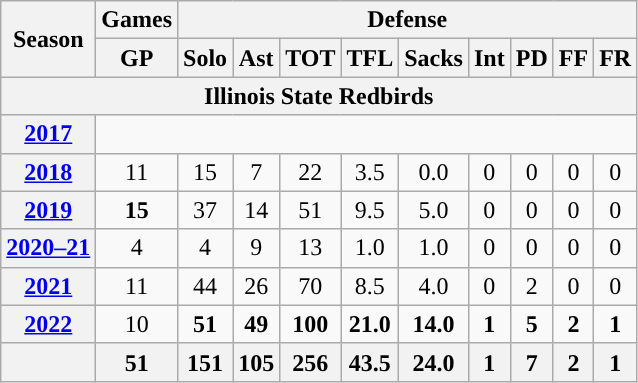<table class="wikitable" style="text-align:center;">
<tr>
<th rowspan="2">Season</th>
<th colspan="1">Games</th>
<th colspan="9">Defense</th>
</tr>
<tr>
<th>GP</th>
<th>Solo</th>
<th>Ast</th>
<th>TOT</th>
<th>TFL</th>
<th>Sacks</th>
<th>Int</th>
<th>PD</th>
<th>FF</th>
<th>FR</th>
</tr>
<tr>
<th colspan="12">Illinois State Redbirds</th>
</tr>
<tr>
<th><a href='#'>2017</a></th>
<td colspan="10"></td>
</tr>
<tr>
<th><a href='#'>2018</a></th>
<td>11</td>
<td>15</td>
<td>7</td>
<td>22</td>
<td>3.5</td>
<td>0.0</td>
<td>0</td>
<td>0</td>
<td>0</td>
<td>0</td>
</tr>
<tr>
<th><a href='#'>2019</a></th>
<td><strong>15</strong></td>
<td>37</td>
<td>14</td>
<td>51</td>
<td>9.5</td>
<td>5.0</td>
<td>0</td>
<td>0</td>
<td>0</td>
<td>0</td>
</tr>
<tr>
<th><a href='#'>2020–21</a></th>
<td>4</td>
<td>4</td>
<td>9</td>
<td>13</td>
<td>1.0</td>
<td>1.0</td>
<td>0</td>
<td>0</td>
<td>0</td>
<td>0</td>
</tr>
<tr>
<th><a href='#'>2021</a></th>
<td>11</td>
<td>44</td>
<td>26</td>
<td>70</td>
<td>8.5</td>
<td>4.0</td>
<td>0</td>
<td>2</td>
<td>0</td>
<td>0</td>
</tr>
<tr>
<th><a href='#'>2022</a></th>
<td>10</td>
<td><strong>51</strong></td>
<td><strong>49</strong></td>
<td><strong>100</strong></td>
<td><strong>21.0</strong></td>
<td><strong>14.0</strong></td>
<td><strong>1</strong></td>
<td><strong>5</strong></td>
<td><strong>2</strong></td>
<td><strong>1</strong></td>
</tr>
<tr>
<th></th>
<th>51</th>
<th>151</th>
<th>105</th>
<th>256</th>
<th>43.5</th>
<th>24.0</th>
<th>1</th>
<th>7</th>
<th>2</th>
<th>1</th>
</tr>
</table>
